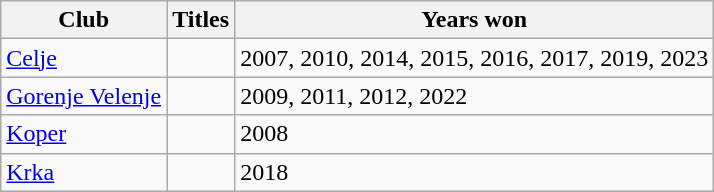<table class="wikitable">
<tr>
<th>Club</th>
<th>Titles</th>
<th>Years won</th>
</tr>
<tr>
<td><a href='#'>Celje</a></td>
<td></td>
<td>2007, 2010, 2014, 2015, 2016, 2017, 2019, 2023</td>
</tr>
<tr>
<td><a href='#'>Gorenje Velenje</a></td>
<td></td>
<td>2009, 2011, 2012, 2022</td>
</tr>
<tr>
<td><a href='#'>Koper</a></td>
<td></td>
<td>2008</td>
</tr>
<tr>
<td><a href='#'>Krka</a></td>
<td></td>
<td>2018</td>
</tr>
</table>
